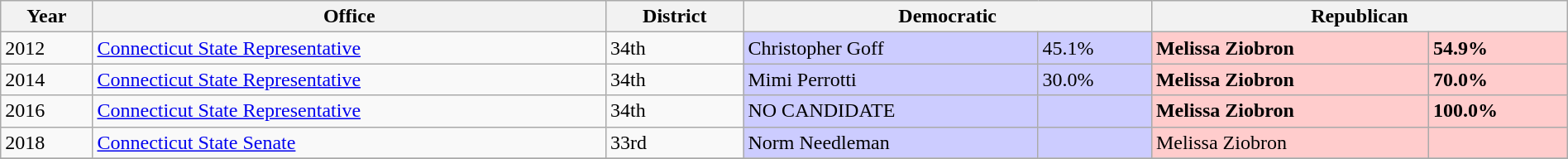<table class="wikitable" style="width: 100%;">
<tr>
<th>Year</th>
<th>Office</th>
<th>District</th>
<th colspan=2>Democratic</th>
<th colspan=2>Republican</th>
</tr>
<tr>
<td style="text-align: left;">2012</td>
<td style="text-align: left;"><a href='#'>Connecticut State Representative</a></td>
<td style="text-align: left;">34th</td>
<td style="background:#ccf;">Christopher Goff</td>
<td style="background:#ccf;">45.1%</td>
<td style="background:#fcc;"><strong>Melissa Ziobron</strong></td>
<td style="background:#fcc;"><strong>54.9%</strong></td>
</tr>
<tr>
<td style="text-align: left;">2014</td>
<td style="text-align: left;"><a href='#'>Connecticut State Representative</a></td>
<td style="text-align: left;">34th</td>
<td style="background:#ccf;">Mimi Perrotti</td>
<td style="background:#ccf;">30.0%</td>
<td style="background:#fcc;"><strong>Melissa Ziobron</strong></td>
<td style="background:#fcc;"><strong>70.0%</strong></td>
</tr>
<tr>
<td style="text-align: left;">2016</td>
<td style="text-align: left;"><a href='#'>Connecticut State Representative</a></td>
<td style="text-align: left;">34th</td>
<td style="background:#ccf;">NO CANDIDATE</td>
<td style="background:#ccf;"></td>
<td style="background:#fcc;"><strong>Melissa Ziobron</strong></td>
<td style="background:#fcc;"><strong>100.0%</strong></td>
</tr>
<tr>
<td style="text-align: left;">2018</td>
<td style="text-align: left;"><a href='#'>Connecticut State Senate</a></td>
<td style="text-align: left;">33rd</td>
<td style="background:#ccf;">Norm Needleman</td>
<td style="background:#ccf;"></td>
<td style="background:#fcc;">Melissa Ziobron</td>
<td style="background:#fcc;"></td>
</tr>
<tr>
</tr>
</table>
